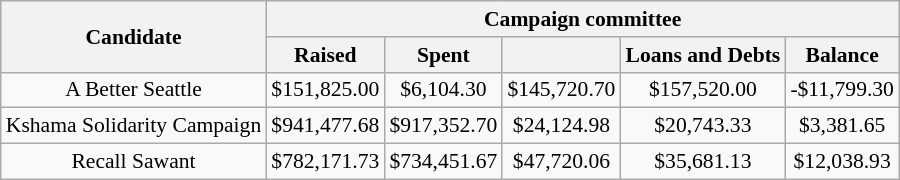<table class="wikitable sortable" style="font-size:90%;text-align:center;">
<tr>
<th rowspan="2">Candidate</th>
<th colspan="8">Campaign committee</th>
</tr>
<tr>
<th>Raised</th>
<th>Spent</th>
<th data-sort-type=currency></th>
<th>Loans and Debts</th>
<th>Balance</th>
</tr>
<tr>
<td>A Better Seattle</td>
<td>$151,825.00</td>
<td>$6,104.30</td>
<td>$145,720.70</td>
<td>$157,520.00</td>
<td>-$11,799.30</td>
</tr>
<tr>
<td>Kshama Solidarity Campaign</td>
<td>$941,477.68</td>
<td>$917,352.70</td>
<td>$24,124.98</td>
<td>$20,743.33</td>
<td>$3,381.65</td>
</tr>
<tr>
<td>Recall Sawant</td>
<td>$782,171.73</td>
<td>$734,451.67</td>
<td>$47,720.06</td>
<td>$35,681.13</td>
<td>$12,038.93</td>
</tr>
</table>
